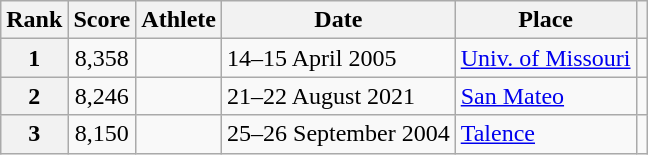<table class="wikitable">
<tr>
<th>Rank</th>
<th>Score</th>
<th>Athlete</th>
<th>Date</th>
<th>Place</th>
<th></th>
</tr>
<tr>
<th>1</th>
<td align=center>8,358</td>
<td></td>
<td>14–15 April 2005</td>
<td><a href='#'>Univ. of Missouri</a></td>
<td></td>
</tr>
<tr>
<th>2</th>
<td align=center>8,246</td>
<td></td>
<td>21–22 August 2021</td>
<td><a href='#'>San Mateo</a></td>
<td></td>
</tr>
<tr>
<th>3</th>
<td align=center>8,150</td>
<td></td>
<td>25–26 September 2004</td>
<td><a href='#'>Talence</a></td>
<td></td>
</tr>
</table>
